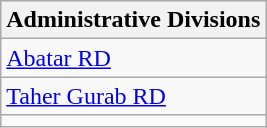<table class="wikitable">
<tr>
<th>Administrative Divisions</th>
</tr>
<tr>
<td><a href='#'>Abatar RD</a></td>
</tr>
<tr>
<td><a href='#'>Taher Gurab RD</a></td>
</tr>
<tr>
<td colspan=1></td>
</tr>
</table>
